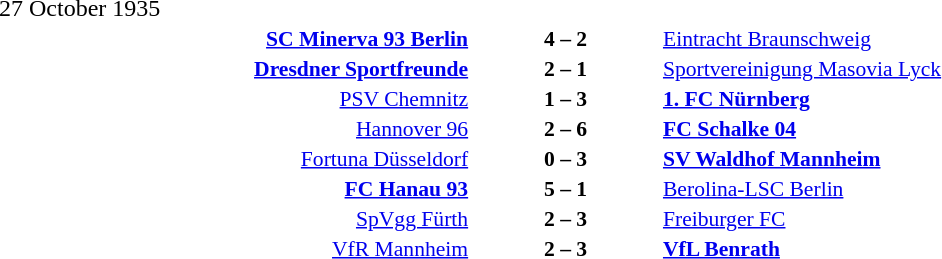<table width=100% cellspacing=1>
<tr>
<th width=25%></th>
<th width=10%></th>
<th width=25%></th>
<th></th>
</tr>
<tr>
<td>27 October 1935</td>
</tr>
<tr style=font-size:90%>
<td align=right><strong><a href='#'>SC Minerva 93 Berlin</a></strong></td>
<td align=center><strong>4 – 2</strong></td>
<td><a href='#'>Eintracht Braunschweig</a></td>
</tr>
<tr style=font-size:90%>
<td align=right><strong><a href='#'>Dresdner Sportfreunde</a></strong></td>
<td align=center><strong>2 – 1</strong></td>
<td><a href='#'>Sportvereinigung Masovia Lyck</a></td>
</tr>
<tr style=font-size:90%>
<td align=right><a href='#'>PSV Chemnitz</a></td>
<td align=center><strong>1 – 3</strong></td>
<td><strong><a href='#'>1. FC Nürnberg</a></strong></td>
</tr>
<tr style=font-size:90%>
<td align=right><a href='#'>Hannover 96</a></td>
<td align=center><strong>2 – 6</strong></td>
<td><strong><a href='#'>FC Schalke 04</a></strong></td>
</tr>
<tr style=font-size:90%>
<td align=right><a href='#'>Fortuna Düsseldorf</a></td>
<td align=center><strong>0 – 3</strong></td>
<td><strong><a href='#'>SV Waldhof Mannheim</a></strong></td>
</tr>
<tr style=font-size:90%>
<td align=right><strong><a href='#'>FC Hanau 93</a></strong></td>
<td align=center><strong>5 – 1</strong></td>
<td><a href='#'>Berolina-LSC Berlin</a></td>
</tr>
<tr style=font-size:90%>
<td align=right><a href='#'>SpVgg Fürth</a></td>
<td align=center><strong>2 – 3</strong></td>
<td><a href='#'>Freiburger FC</a></td>
</tr>
<tr style=font-size:90%>
<td align=right><a href='#'>VfR Mannheim</a></td>
<td align=center><strong>2 – 3</strong></td>
<td><strong><a href='#'>VfL Benrath</a></strong></td>
</tr>
</table>
